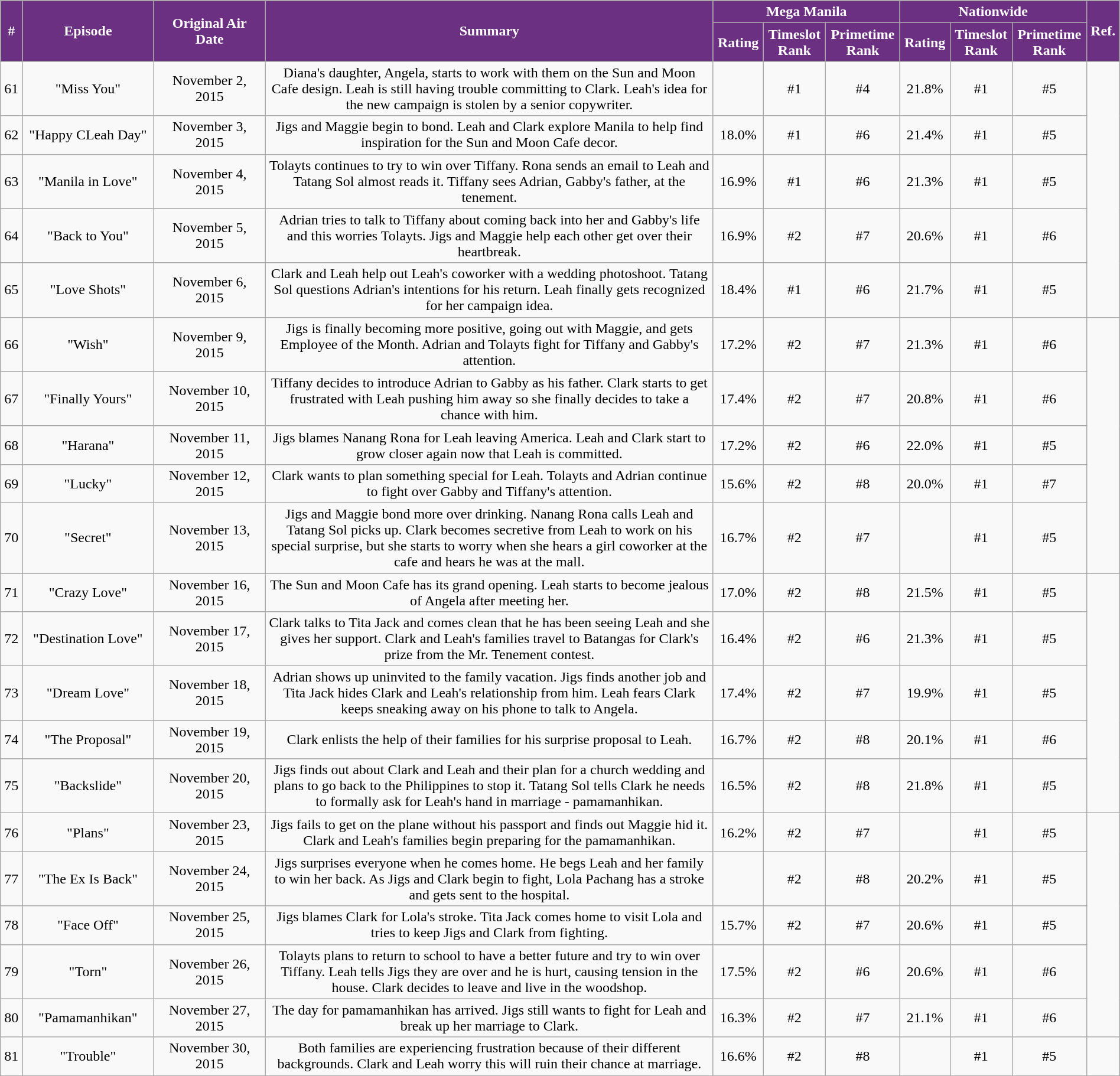<table class="wikitable" style="text-align:center; font-size:100%; line-height:18px;"  width="100%">
<tr>
<th style="background-color:#6C3082; color:#ffffff;" rowspan="2">#</th>
<th style="background-color:#6C3082; color:#ffffff;" rowspan="2">Episode</th>
<th style="background-color:#6C3082; color:#ffffff;" rowspan="2" width="10%">Original Air Date</th>
<th style="background-color:#6C3082; color:#ffffff;" rowspan="2" width="40%">Summary</th>
<th style="background-color:#6C3082; color:#ffffff;" colspan="3">Mega Manila</th>
<th style="background-color:#6C3082; color:#ffffff;" colspan="3">Nationwide</th>
<th style="background-color:#6C3082; color:#ffffff;" rowspan="2">Ref.</th>
</tr>
<tr>
<th style="background-color:#6C3082; color:#ffffff;">Rating</th>
<th style="background-color:#6C3082; color:#ffffff;">Timeslot<br>Rank</th>
<th style="background-color:#6C3082; color:#ffffff;">Primetime<br>Rank</th>
<th style="background-color:#6C3082; color:#ffffff;">Rating</th>
<th style="background-color:#6C3082; color:#ffffff;">Timeslot<br>Rank</th>
<th style="background-color:#6C3082; color:#ffffff;">Primetime<br>Rank</th>
</tr>
<tr>
<td>61</td>
<td>"Miss You"</td>
<td>November 2, 2015</td>
<td>Diana's daughter, Angela, starts to work with them on the Sun and Moon Cafe design. Leah is still having trouble committing to Clark. Leah's idea for the new campaign is stolen by a senior copywriter.</td>
<td></td>
<td>#1</td>
<td>#4</td>
<td>21.8%</td>
<td>#1</td>
<td>#5</td>
<td rowspan="5"><br><br></td>
</tr>
<tr>
<td>62</td>
<td>"Happy CLeah Day"</td>
<td>November 3, 2015</td>
<td>Jigs and Maggie begin to bond. Leah and Clark explore Manila to help find inspiration for the Sun and Moon Cafe decor.</td>
<td>18.0%</td>
<td>#1</td>
<td>#6</td>
<td>21.4%</td>
<td>#1</td>
<td>#5</td>
</tr>
<tr>
<td>63</td>
<td>"Manila in Love"</td>
<td>November 4, 2015</td>
<td>Tolayts continues to try to win over Tiffany. Rona sends an email to Leah and Tatang Sol almost reads it. Tiffany sees Adrian, Gabby's father, at the tenement.</td>
<td>16.9%</td>
<td>#1</td>
<td>#6</td>
<td>21.3%</td>
<td>#1</td>
<td>#5</td>
</tr>
<tr>
<td>64</td>
<td>"Back to You"</td>
<td>November 5, 2015</td>
<td>Adrian tries to talk to Tiffany about coming back into her and Gabby's life and this worries Tolayts. Jigs and Maggie help each other get over their heartbreak.</td>
<td>16.9%</td>
<td>#2</td>
<td>#7</td>
<td>20.6%</td>
<td>#1</td>
<td>#6</td>
</tr>
<tr>
<td>65</td>
<td>"Love Shots"</td>
<td>November 6, 2015</td>
<td>Clark and Leah help out Leah's coworker with a wedding photoshoot. Tatang Sol questions Adrian's intentions for his return. Leah finally gets recognized for her campaign idea.</td>
<td>18.4%</td>
<td>#1</td>
<td>#6</td>
<td>21.7%</td>
<td>#1</td>
<td>#5</td>
</tr>
<tr>
<td>66</td>
<td>"Wish"</td>
<td>November 9, 2015</td>
<td>Jigs is finally becoming more positive, going out with Maggie, and gets Employee of the Month. Adrian and Tolayts fight for Tiffany and Gabby's attention.</td>
<td>17.2%</td>
<td>#2</td>
<td>#7</td>
<td>21.3%</td>
<td>#1</td>
<td>#6</td>
<td rowspan="5"><br><br></td>
</tr>
<tr>
<td>67</td>
<td>"Finally Yours"</td>
<td>November 10, 2015</td>
<td>Tiffany decides to introduce Adrian to Gabby as his father. Clark starts to get frustrated with Leah pushing him away so she finally decides to take a chance with him.</td>
<td>17.4%</td>
<td>#2</td>
<td>#7</td>
<td>20.8%</td>
<td>#1</td>
<td>#6</td>
</tr>
<tr>
<td>68</td>
<td>"Harana"</td>
<td>November 11, 2015</td>
<td>Jigs blames Nanang Rona for Leah leaving America. Leah and Clark start to grow closer again now that Leah is committed.</td>
<td>17.2%</td>
<td>#2</td>
<td>#6</td>
<td>22.0%</td>
<td>#1</td>
<td>#5</td>
</tr>
<tr>
<td>69</td>
<td>"Lucky"</td>
<td>November 12, 2015</td>
<td>Clark wants to plan something special for Leah. Tolayts and Adrian continue to fight over Gabby and Tiffany's attention.</td>
<td>15.6%</td>
<td>#2</td>
<td>#8</td>
<td>20.0%</td>
<td>#1</td>
<td>#7</td>
</tr>
<tr>
<td>70</td>
<td>"Secret"</td>
<td>November 13, 2015</td>
<td>Jigs and Maggie bond more over drinking. Nanang Rona calls Leah and Tatang Sol picks up. Clark becomes secretive from Leah to work on his special surprise, but she starts to worry when she hears a girl coworker at the cafe and hears he was at the mall.</td>
<td>16.7%</td>
<td>#2</td>
<td>#7</td>
<td></td>
<td>#1</td>
<td>#5</td>
</tr>
<tr>
<td>71</td>
<td>"Crazy Love"</td>
<td>November 16, 2015</td>
<td>The Sun and Moon Cafe has its grand opening. Leah starts to become jealous of Angela after meeting her.</td>
<td>17.0%</td>
<td>#2</td>
<td>#8</td>
<td>21.5%</td>
<td>#1</td>
<td>#5</td>
<td rowspan="5"><br><br></td>
</tr>
<tr>
<td>72</td>
<td>"Destination Love"</td>
<td>November 17, 2015</td>
<td>Clark talks to Tita Jack and comes clean that he has been seeing Leah and she gives her support. Clark and Leah's families travel to Batangas for Clark's prize from the Mr. Tenement contest.</td>
<td>16.4%</td>
<td>#2</td>
<td>#6</td>
<td>21.3%</td>
<td>#1</td>
<td>#5</td>
</tr>
<tr>
<td>73</td>
<td>"Dream Love"</td>
<td>November 18, 2015</td>
<td>Adrian shows up uninvited to the family vacation. Jigs finds another job and Tita Jack hides Clark and Leah's relationship from him. Leah fears Clark keeps sneaking away on his phone to talk to Angela.</td>
<td>17.4%</td>
<td>#2</td>
<td>#7</td>
<td>19.9%</td>
<td>#1</td>
<td>#5</td>
</tr>
<tr>
<td>74</td>
<td>"The Proposal"</td>
<td>November 19, 2015</td>
<td>Clark enlists the help of their families for his surprise proposal to Leah.</td>
<td>16.7%</td>
<td>#2</td>
<td>#8</td>
<td>20.1%</td>
<td>#1</td>
<td>#6</td>
</tr>
<tr>
<td>75</td>
<td>"Backslide"</td>
<td>November 20, 2015</td>
<td>Jigs finds out about Clark and Leah and their plan for a church wedding and plans to go back to the Philippines to stop it. Tatang Sol tells Clark he needs to formally ask for Leah's hand in marriage - pamamanhikan.</td>
<td>16.5%</td>
<td>#2</td>
<td>#8</td>
<td>21.8%</td>
<td>#1</td>
<td>#5</td>
</tr>
<tr>
<td>76</td>
<td>"Plans"</td>
<td>November 23, 2015</td>
<td>Jigs fails to get on the plane without his passport and finds out Maggie hid it. Clark and Leah's families begin preparing for the pamamanhikan.</td>
<td>16.2%</td>
<td>#2</td>
<td>#7</td>
<td></td>
<td>#1</td>
<td>#5</td>
<td rowspan="5"><br><br></td>
</tr>
<tr>
<td>77</td>
<td>"The Ex Is Back"</td>
<td>November 24, 2015</td>
<td>Jigs surprises everyone when he comes home. He begs Leah and her family to win her back. As Jigs and Clark begin to fight, Lola Pachang has a stroke and gets sent to the hospital.</td>
<td></td>
<td>#2</td>
<td>#8</td>
<td>20.2%</td>
<td>#1</td>
<td>#5</td>
</tr>
<tr>
<td>78</td>
<td>"Face Off"</td>
<td>November 25, 2015</td>
<td>Jigs blames Clark for Lola's stroke. Tita Jack comes home to visit Lola and tries to keep Jigs and Clark from fighting.</td>
<td>15.7%</td>
<td>#2</td>
<td>#7</td>
<td>20.6%</td>
<td>#1</td>
<td>#5</td>
</tr>
<tr>
<td>79</td>
<td>"Torn"</td>
<td>November 26, 2015</td>
<td>Tolayts plans to return to school to have a better future and try to win over Tiffany. Leah tells Jigs they are over and he is hurt, causing tension in the house. Clark decides to leave and live in the woodshop.</td>
<td>17.5%</td>
<td>#2</td>
<td>#6</td>
<td>20.6%</td>
<td>#1</td>
<td>#6</td>
</tr>
<tr>
<td>80</td>
<td>"Pamamanhikan"</td>
<td>November 27, 2015</td>
<td>The day for pamamanhikan has arrived. Jigs still wants to fight for Leah and break up her marriage to Clark.</td>
<td>16.3%</td>
<td>#2</td>
<td>#7</td>
<td>21.1%</td>
<td>#1</td>
<td>#6</td>
</tr>
<tr>
<td>81</td>
<td>"Trouble"</td>
<td>November 30, 2015</td>
<td>Both families are experiencing frustration because of their different backgrounds. Clark and Leah worry this will ruin their chance at marriage.</td>
<td>16.6%</td>
<td>#2</td>
<td>#8</td>
<td></td>
<td>#1</td>
<td>#5</td>
<td rowspan="1"></td>
</tr>
</table>
